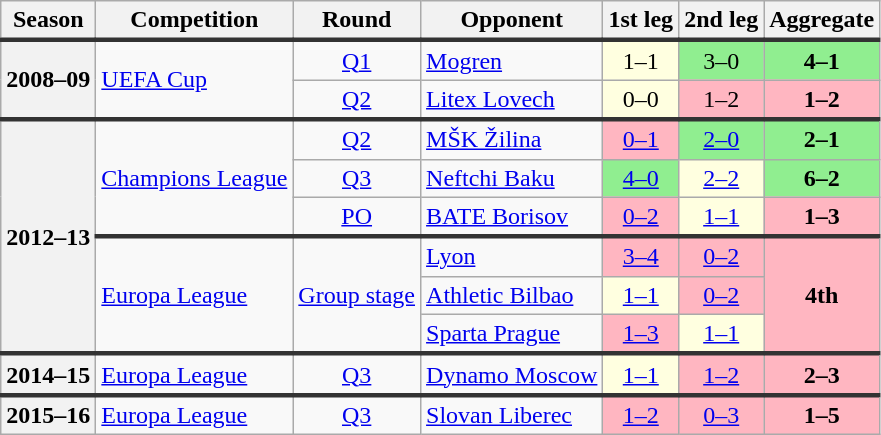<table class="wikitable" style="text-align:center;">
<tr>
<th>Season</th>
<th>Competition</th>
<th>Round</th>
<th>Opponent</th>
<th>1st leg</th>
<th>2nd leg</th>
<th>Aggregate</th>
</tr>
<tr style="border-top: 3px solid #333333;">
<th rowspan=2>2008–09</th>
<td rowspan=2 align=left><a href='#'>UEFA Cup</a></td>
<td><a href='#'>Q1</a></td>
<td align=left> <a href='#'>Mogren</a></td>
<td bgcolor=lightyellow>1–1</td>
<td bgcolor=lightgreen>3–0</td>
<td bgcolor=lightgreen><strong>4–1</strong></td>
</tr>
<tr>
<td><a href='#'>Q2</a></td>
<td align=left> <a href='#'>Litex Lovech</a></td>
<td bgcolor=lightyellow>0–0</td>
<td bgcolor=lightpink>1–2</td>
<td bgcolor=lightpink><strong>1–2</strong></td>
</tr>
<tr style="border-top: 3px solid #333333;">
<th rowspan=6>2012–13</th>
<td rowspan=3 align=left><a href='#'>Champions League</a></td>
<td><a href='#'>Q2</a></td>
<td align=left> <a href='#'>MŠK Žilina</a></td>
<td bgcolor=lightpink><a href='#'>0–1</a></td>
<td bgcolor=lightgreen><a href='#'>2–0</a></td>
<td bgcolor=lightgreen><strong>2–1</strong></td>
</tr>
<tr>
<td><a href='#'>Q3</a></td>
<td align=left> <a href='#'>Neftchi Baku</a></td>
<td bgcolor=lightgreen><a href='#'>4–0</a></td>
<td bgcolor=lightyellow><a href='#'>2–2</a></td>
<td bgcolor=lightgreen><strong>6–2</strong></td>
</tr>
<tr>
<td><a href='#'>PO</a></td>
<td align=left> <a href='#'>BATE Borisov</a></td>
<td bgcolor=lightpink><a href='#'>0–2</a></td>
<td bgcolor=lightyellow><a href='#'>1–1</a></td>
<td bgcolor=lightpink><strong>1–3</strong></td>
</tr>
<tr style="border-top: 3px solid #333333;">
<td rowspan=3 align=left><a href='#'>Europa League</a></td>
<td rowspan=3><a href='#'>Group stage</a></td>
<td align=left> <a href='#'>Lyon</a></td>
<td bgcolor=lightpink><a href='#'>3–4</a></td>
<td bgcolor=lightpink><a href='#'>0–2</a></td>
<td rowspan=3 bgcolor=lightpink><strong>4th</strong></td>
</tr>
<tr>
<td align=left> <a href='#'>Athletic Bilbao</a></td>
<td bgcolor=lightyellow><a href='#'>1–1</a></td>
<td bgcolor=lightpink><a href='#'>0–2</a></td>
</tr>
<tr>
<td align=left> <a href='#'>Sparta Prague</a></td>
<td bgcolor=lightpink><a href='#'>1–3</a></td>
<td bgcolor=lightyellow><a href='#'>1–1</a></td>
</tr>
<tr style="border-top: 3px solid #333333;">
<th>2014–15</th>
<td align=left><a href='#'>Europa League</a></td>
<td><a href='#'>Q3</a></td>
<td align=left> <a href='#'>Dynamo Moscow</a></td>
<td bgcolor=lightyellow><a href='#'>1–1</a></td>
<td bgcolor=lightpink><a href='#'>1–2</a></td>
<td bgcolor=lightpink><strong>2–3</strong></td>
</tr>
<tr style="border-top: 3px solid #333333;">
<th>2015–16</th>
<td align=left><a href='#'>Europa League</a></td>
<td><a href='#'>Q3</a></td>
<td align=left> <a href='#'>Slovan Liberec</a></td>
<td bgcolor=lightpink><a href='#'>1–2</a></td>
<td bgcolor=lightpink><a href='#'>0–3</a></td>
<td bgcolor=lightpink><strong>1–5</strong></td>
</tr>
</table>
